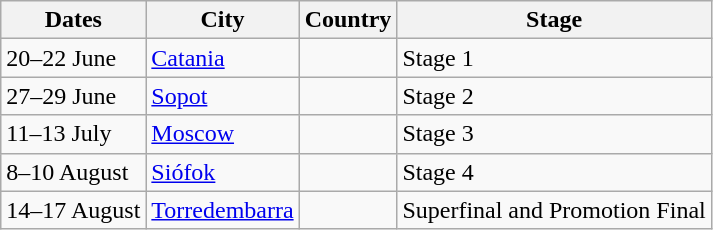<table class="wikitable">
<tr>
<th>Dates</th>
<th>City</th>
<th>Country</th>
<th>Stage</th>
</tr>
<tr>
<td>20–22 June</td>
<td><a href='#'>Catania</a></td>
<td></td>
<td>Stage 1</td>
</tr>
<tr>
<td>27–29 June</td>
<td><a href='#'>Sopot</a></td>
<td></td>
<td>Stage 2</td>
</tr>
<tr>
<td>11–13 July</td>
<td><a href='#'>Moscow</a></td>
<td></td>
<td>Stage 3</td>
</tr>
<tr>
<td>8–10 August</td>
<td><a href='#'>Siófok</a></td>
<td></td>
<td>Stage 4</td>
</tr>
<tr>
<td>14–17 August</td>
<td><a href='#'>Torredembarra</a></td>
<td></td>
<td>Superfinal and Promotion Final</td>
</tr>
</table>
